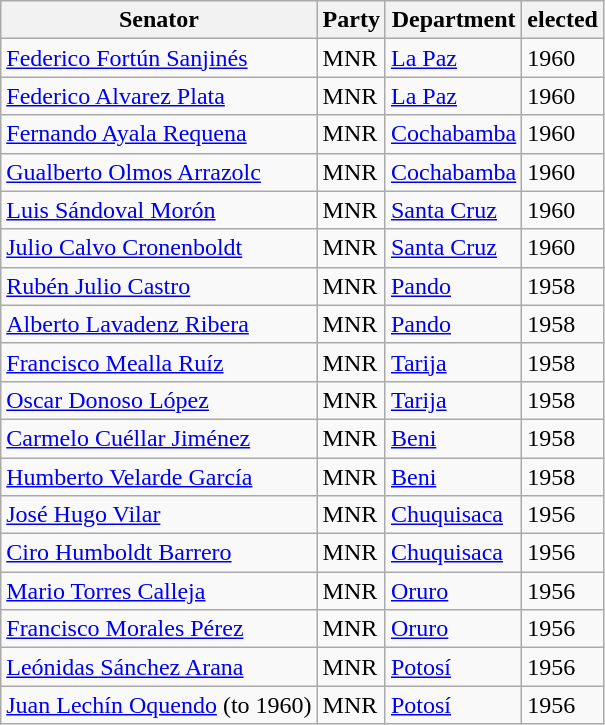<table class="wikitable">
<tr>
<th>Senator</th>
<th>Party</th>
<th>Department</th>
<th>elected</th>
</tr>
<tr>
<td><a href='#'>Federico Fortún Sanjinés</a></td>
<td>MNR</td>
<td><a href='#'>La Paz</a></td>
<td>1960</td>
</tr>
<tr>
<td><a href='#'>Federico Alvarez Plata</a></td>
<td>MNR</td>
<td><a href='#'>La Paz</a></td>
<td>1960</td>
</tr>
<tr>
<td><a href='#'>Fernando Ayala Requena</a></td>
<td>MNR</td>
<td><a href='#'>Cochabamba</a></td>
<td>1960</td>
</tr>
<tr>
<td><a href='#'>Gualberto Olmos Arrazolc</a></td>
<td>MNR</td>
<td><a href='#'>Cochabamba</a></td>
<td>1960</td>
</tr>
<tr>
<td><a href='#'>Luis Sándoval Morón</a></td>
<td>MNR</td>
<td><a href='#'>Santa Cruz</a></td>
<td>1960</td>
</tr>
<tr>
<td><a href='#'>Julio Calvo Cronenboldt</a></td>
<td>MNR</td>
<td><a href='#'>Santa Cruz</a></td>
<td>1960</td>
</tr>
<tr>
<td><a href='#'>Rubén Julio Castro</a></td>
<td>MNR</td>
<td><a href='#'>Pando</a></td>
<td>1958</td>
</tr>
<tr>
<td><a href='#'>Alberto Lavadenz Ribera</a></td>
<td>MNR</td>
<td><a href='#'>Pando</a></td>
<td>1958</td>
</tr>
<tr>
<td><a href='#'>Francisco Mealla Ruíz</a></td>
<td>MNR</td>
<td><a href='#'>Tarija</a></td>
<td>1958</td>
</tr>
<tr>
<td><a href='#'>Oscar Donoso López</a></td>
<td>MNR</td>
<td><a href='#'>Tarija</a></td>
<td>1958</td>
</tr>
<tr>
<td><a href='#'>Carmelo Cuéllar Jiménez</a></td>
<td>MNR</td>
<td><a href='#'>Beni</a></td>
<td>1958</td>
</tr>
<tr>
<td><a href='#'>Humberto Velarde García</a></td>
<td>MNR</td>
<td><a href='#'>Beni</a></td>
<td>1958</td>
</tr>
<tr>
<td><a href='#'>José Hugo Vilar</a></td>
<td>MNR</td>
<td><a href='#'>Chuquisaca</a></td>
<td>1956</td>
</tr>
<tr>
<td><a href='#'>Ciro Humboldt Barrero</a></td>
<td>MNR</td>
<td><a href='#'>Chuquisaca</a></td>
<td>1956</td>
</tr>
<tr>
<td><a href='#'>Mario Torres Calleja</a></td>
<td>MNR</td>
<td><a href='#'>Oruro</a></td>
<td>1956</td>
</tr>
<tr>
<td><a href='#'>Francisco Morales Pérez</a></td>
<td>MNR</td>
<td><a href='#'>Oruro</a></td>
<td>1956</td>
</tr>
<tr>
<td><a href='#'>Leónidas Sánchez Arana</a></td>
<td>MNR</td>
<td><a href='#'>Potosí</a></td>
<td>1956</td>
</tr>
<tr>
<td><a href='#'>Juan Lechín Oquendo</a> (to 1960)</td>
<td>MNR</td>
<td><a href='#'>Potosí</a></td>
<td>1956</td>
</tr>
</table>
